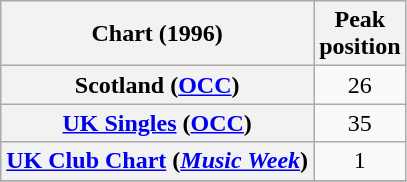<table class="wikitable sortable plainrowheaders" style="text-align:center">
<tr>
<th scope="col">Chart (1996)</th>
<th scope="col">Peak<br>position</th>
</tr>
<tr>
<th scope="row">Scotland (<a href='#'>OCC</a>)</th>
<td>26</td>
</tr>
<tr>
<th scope="row"><a href='#'>UK Singles</a> (<a href='#'>OCC</a>)</th>
<td>35</td>
</tr>
<tr>
<th scope="row"><a href='#'>UK Club Chart</a> (<em><a href='#'>Music Week</a></em>)</th>
<td>1</td>
</tr>
<tr>
</tr>
</table>
